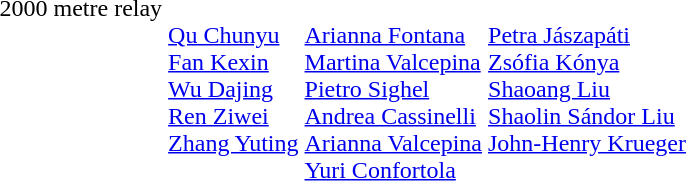<table>
<tr valign="top">
<td>2000 metre relay<br></td>
<td valign=top><br><a href='#'>Qu Chunyu</a><br><a href='#'>Fan Kexin</a><br><a href='#'>Wu Dajing</a><br><a href='#'>Ren Ziwei</a><br><a href='#'>Zhang Yuting</a></td>
<td valign=top><br><a href='#'>Arianna Fontana</a><br><a href='#'>Martina Valcepina</a><br><a href='#'>Pietro Sighel</a><br><a href='#'>Andrea Cassinelli</a><br><a href='#'>Arianna Valcepina</a><br><a href='#'>Yuri Confortola</a></td>
<td valign=top><br><a href='#'>Petra Jászapáti</a><br><a href='#'>Zsófia Kónya</a><br><a href='#'>Shaoang Liu</a><br><a href='#'>Shaolin Sándor Liu</a><br><a href='#'>John-Henry Krueger</a></td>
</tr>
</table>
